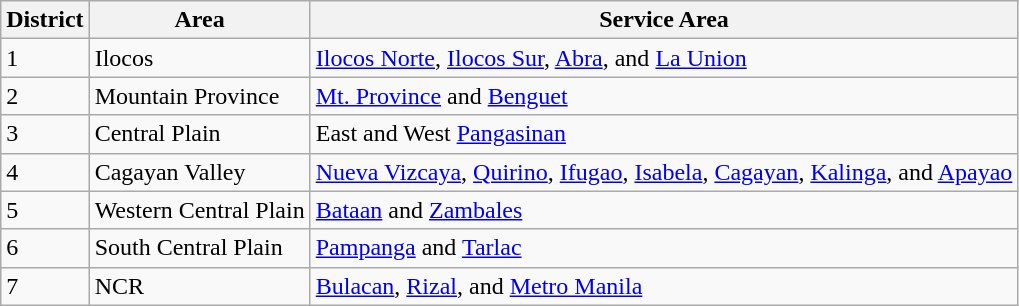<table class="wikitable">
<tr>
<th>District</th>
<th>Area</th>
<th>Service Area</th>
</tr>
<tr>
<td>1</td>
<td>Ilocos</td>
<td><a href='#'>Ilocos Norte</a>, <a href='#'>Ilocos Sur</a>, <a href='#'>Abra</a>, and <a href='#'>La Union</a></td>
</tr>
<tr>
<td>2</td>
<td>Mountain Province</td>
<td><a href='#'>Mt. Province</a> and <a href='#'>Benguet</a></td>
</tr>
<tr>
<td>3</td>
<td>Central Plain</td>
<td>East and West <a href='#'>Pangasinan</a></td>
</tr>
<tr>
<td>4</td>
<td>Cagayan Valley</td>
<td><a href='#'>Nueva Vizcaya</a>, <a href='#'>Quirino</a>, <a href='#'>Ifugao</a>, <a href='#'>Isabela</a>, <a href='#'>Cagayan</a>, <a href='#'>Kalinga</a>, and <a href='#'>Apayao</a></td>
</tr>
<tr>
<td>5</td>
<td>Western Central Plain</td>
<td><a href='#'>Bataan</a> and <a href='#'>Zambales</a></td>
</tr>
<tr>
<td>6</td>
<td>South Central Plain</td>
<td><a href='#'>Pampanga</a> and <a href='#'>Tarlac</a></td>
</tr>
<tr>
<td>7</td>
<td>NCR</td>
<td><a href='#'>Bulacan</a>, <a href='#'>Rizal</a>, and <a href='#'>Metro Manila</a></td>
</tr>
</table>
